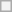<table class="wikitable" style="text-align:center">
<tr>
<th rowspan="8" colspan="2"></th>
</tr>
</table>
